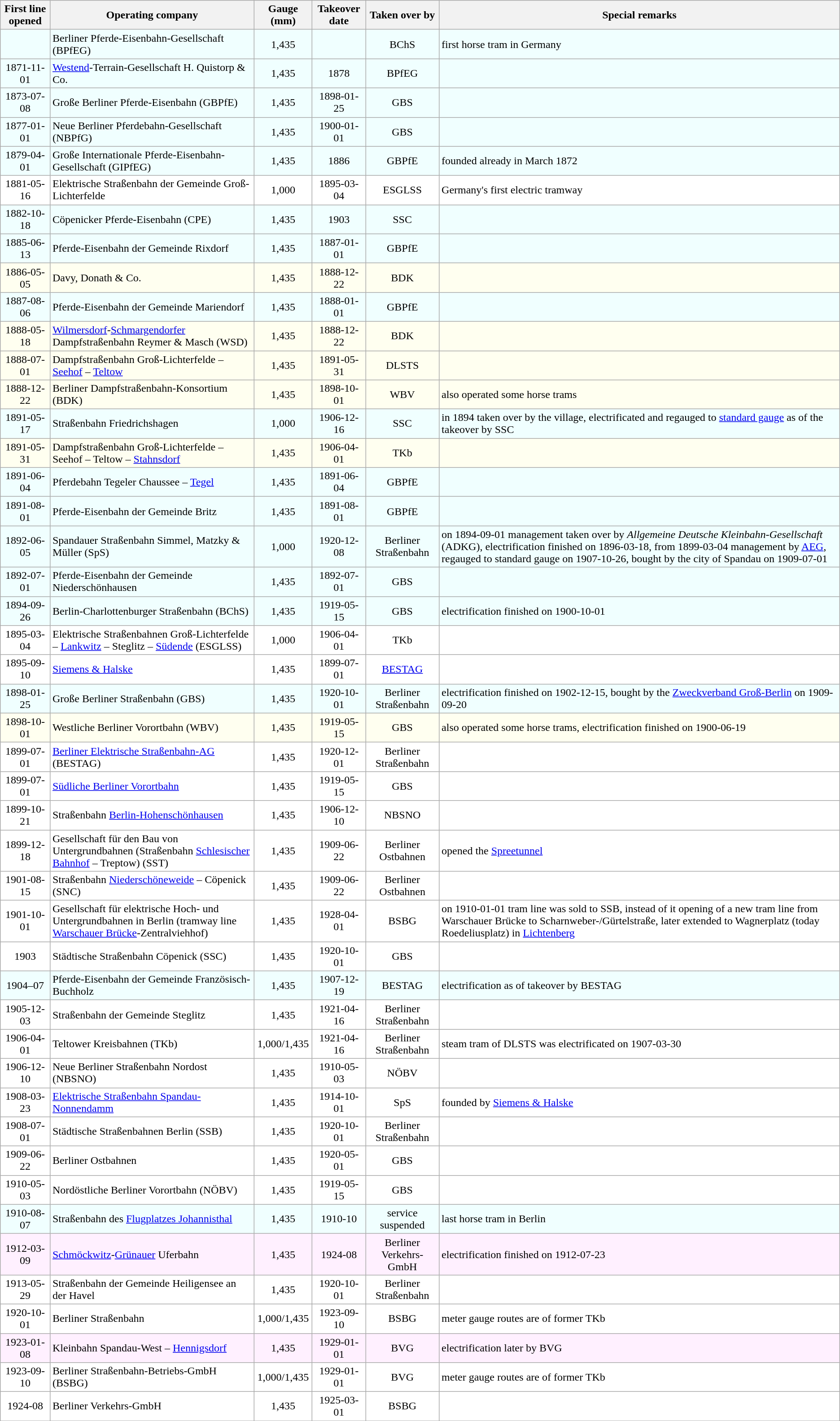<table class="wikitable">
<tr>
<th>First line opened</th>
<th>Operating company</th>
<th>Gauge (mm)</th>
<th>Takeover date</th>
<th>Taken over by</th>
<th>Special remarks</th>
</tr>
<tr bgcolor="#F0FFFF">
<td align="center"></td>
<td>Berliner Pferde-Eisenbahn-Gesellschaft (BPfEG)</td>
<td align="center">1,435</td>
<td align="center"></td>
<td align="center">BChS</td>
<td>first horse tram in Germany</td>
</tr>
<tr bgcolor="#F0FFFF">
<td align="center">1871-11-01</td>
<td><a href='#'>Westend</a>-Terrain-Gesellschaft H. Quistorp & Co.</td>
<td align="center">1,435</td>
<td align="center">1878</td>
<td align="center">BPfEG</td>
<td></td>
</tr>
<tr bgcolor="#F0FFFF">
<td align="center">1873-07-08</td>
<td>Große Berliner Pferde-Eisenbahn (GBPfE)</td>
<td align="center">1,435</td>
<td align="center">1898-01-25</td>
<td align="center">GBS</td>
<td></td>
</tr>
<tr bgcolor="#F0FFFF">
<td align="center">1877-01-01</td>
<td>Neue Berliner Pferdebahn-Gesellschaft (NBPfG)</td>
<td align="center">1,435</td>
<td align="center">1900-01-01</td>
<td align="center">GBS</td>
<td></td>
</tr>
<tr bgcolor="#F0FFFF">
<td align="center">1879-04-01</td>
<td>Große Internationale Pferde-Eisenbahn-Gesellschaft (GIPfEG)</td>
<td align="center">1,435</td>
<td align="center">1886</td>
<td align="center">GBPfE</td>
<td>founded already in March 1872</td>
</tr>
<tr bgcolor="#FFFFFF">
<td align="center">1881-05-16</td>
<td>Elektrische Straßenbahn der Gemeinde Groß-Lichterfelde</td>
<td align="center">1,000</td>
<td align="center">1895-03-04</td>
<td align="center">ESGLSS</td>
<td>Germany's first electric tramway</td>
</tr>
<tr bgcolor="#F0FFFF">
<td align="center">1882-10-18</td>
<td>Cöpenicker Pferde-Eisenbahn (CPE)</td>
<td align="center">1,435</td>
<td align="center">1903</td>
<td align="center">SSC</td>
<td></td>
</tr>
<tr bgcolor="#F0FFFF">
<td align="center">1885-06-13</td>
<td>Pferde-Eisenbahn der Gemeinde Rixdorf</td>
<td align="center">1,435</td>
<td align="center">1887-01-01</td>
<td align="center">GBPfE</td>
<td></td>
</tr>
<tr bgcolor="#FFFFF0">
<td align="center">1886-05-05</td>
<td>Davy, Donath & Co.</td>
<td align="center">1,435</td>
<td align="center">1888-12-22</td>
<td align="center">BDK</td>
<td></td>
</tr>
<tr bgcolor="#F0FFFF">
<td align="center">1887-08-06</td>
<td>Pferde-Eisenbahn der Gemeinde Mariendorf</td>
<td align="center">1,435</td>
<td align="center">1888-01-01</td>
<td align="center">GBPfE</td>
<td></td>
</tr>
<tr bgcolor="#FFFFF0">
<td align="center">1888-05-18</td>
<td><a href='#'>Wilmersdorf</a>-<a href='#'>Schmargendorfer</a> Dampfstraßenbahn Reymer & Masch (WSD)</td>
<td align="center">1,435</td>
<td align="center">1888-12-22</td>
<td align="center">BDK</td>
<td></td>
</tr>
<tr bgcolor="#FFFFF0">
<td align="center">1888-07-01</td>
<td>Dampfstraßenbahn Groß-Lichterfelde – <a href='#'>Seehof</a> – <a href='#'>Teltow</a></td>
<td align="center">1,435</td>
<td align="center">1891-05-31</td>
<td align="center">DLSTS</td>
<td></td>
</tr>
<tr bgcolor="#FFFFF0">
<td align="center">1888-12-22</td>
<td>Berliner Dampfstraßenbahn-Konsortium (BDK)</td>
<td align="center">1,435</td>
<td align="center">1898-10-01</td>
<td align="center">WBV</td>
<td>also operated some horse trams</td>
</tr>
<tr bgcolor="#F0FFFF">
<td align="center">1891-05-17</td>
<td>Straßenbahn Friedrichshagen</td>
<td align="center">1,000</td>
<td align="center">1906-12-16</td>
<td align="center">SSC</td>
<td>in 1894 taken over by the village, electrificated and regauged to <a href='#'>standard gauge</a> as of the takeover by SSC</td>
</tr>
<tr bgcolor="#FFFFF0">
<td align="center">1891-05-31</td>
<td>Dampfstraßenbahn Groß-Lichterfelde – Seehof – Teltow – <a href='#'>Stahnsdorf</a></td>
<td align="center">1,435</td>
<td align="center">1906-04-01</td>
<td align="center">TKb</td>
<td></td>
</tr>
<tr bgcolor="#F0FFFF">
<td align="center">1891-06-04</td>
<td>Pferdebahn Tegeler Chaussee – <a href='#'>Tegel</a></td>
<td align="center">1,435</td>
<td align="center">1891-06-04</td>
<td align="center">GBPfE</td>
<td></td>
</tr>
<tr bgcolor="#F0FFFF">
<td align="center">1891-08-01</td>
<td>Pferde-Eisenbahn der Gemeinde Britz</td>
<td align="center">1,435</td>
<td align="center">1891-08-01</td>
<td align="center">GBPfE</td>
<td></td>
</tr>
<tr bgcolor="#F0FFFF">
<td align="center">1892-06-05</td>
<td>Spandauer Straßenbahn Simmel, Matzky & Müller (SpS)</td>
<td align="center">1,000</td>
<td align="center">1920-12-08</td>
<td align="center">Berliner Straßenbahn</td>
<td>on 1894-09-01 management taken over by <em>Allgemeine Deutsche Kleinbahn-Gesellschaft</em> (ADKG), electrification finished on 1896-03-18, from 1899-03-04 management by <a href='#'>AEG</a>, regauged to standard gauge on 1907-10-26, bought by the city of Spandau on 1909-07-01</td>
</tr>
<tr bgcolor="#F0FFFF">
<td align="center">1892-07-01</td>
<td>Pferde-Eisenbahn der Gemeinde Niederschönhausen</td>
<td align="center">1,435</td>
<td align="center">1892-07-01</td>
<td align="center">GBS</td>
<td></td>
</tr>
<tr bgcolor="#F0FFFF">
<td align="center">1894-09-26</td>
<td>Berlin-Charlottenburger Straßenbahn (BChS)</td>
<td align="center">1,435</td>
<td align="center">1919-05-15</td>
<td align="center">GBS</td>
<td>electrification finished on 1900-10-01</td>
</tr>
<tr bgcolor="#FFFFFF">
<td align="center">1895-03-04</td>
<td>Elektrische Straßenbahnen Groß-Lichterfelde – <a href='#'>Lankwitz</a> – Steglitz – <a href='#'>Südende</a> (ESGLSS)</td>
<td align="center">1,000</td>
<td align="center">1906-04-01</td>
<td align="center">TKb</td>
<td></td>
</tr>
<tr bgcolor="#FFFFFF">
<td align="center">1895-09-10</td>
<td><a href='#'>Siemens & Halske</a></td>
<td align="center">1,435</td>
<td align="center">1899-07-01</td>
<td align="center"><a href='#'>BESTAG</a></td>
<td></td>
</tr>
<tr bgcolor="#F0FFFF">
<td align="center">1898-01-25</td>
<td>Große Berliner Straßenbahn (GBS)</td>
<td align="center">1,435</td>
<td align="center">1920-10-01</td>
<td align="center">Berliner Straßenbahn</td>
<td>electrification finished on 1902-12-15, bought by the <a href='#'>Zweckverband Groß-Berlin</a> on 1909-09-20</td>
</tr>
<tr bgcolor="#FFFFF0">
<td align="center">1898-10-01</td>
<td>Westliche Berliner Vorortbahn (WBV)</td>
<td align="center">1,435</td>
<td align="center">1919-05-15</td>
<td align="center">GBS</td>
<td>also operated some horse trams, electrification finished on 1900-06-19</td>
</tr>
<tr bgcolor="#FFFFFF">
<td align="center">1899-07-01</td>
<td><a href='#'>Berliner Elektrische Straßenbahn-AG</a> (BESTAG)</td>
<td align="center">1,435</td>
<td align="center">1920-12-01</td>
<td align="center">Berliner Straßenbahn</td>
<td></td>
</tr>
<tr bgcolor="#FFFFFF">
<td align="center">1899-07-01</td>
<td><a href='#'>Südliche Berliner Vorortbahn</a></td>
<td align="center">1,435</td>
<td align="center">1919-05-15</td>
<td align="center">GBS</td>
<td></td>
</tr>
<tr bgcolor="#FFFFFF">
<td align="center">1899-10-21</td>
<td>Straßenbahn <a href='#'>Berlin-Hohenschönhausen</a></td>
<td align="center">1,435</td>
<td align="center">1906-12-10</td>
<td align="center">NBSNO</td>
<td></td>
</tr>
<tr bgcolor="#FFFFFF">
<td align="center">1899-12-18</td>
<td>Gesellschaft für den Bau von Untergrundbahnen (Straßenbahn <a href='#'>Schlesischer Bahnhof</a> – Treptow) (SST)</td>
<td align="center">1,435</td>
<td align="center">1909-06-22</td>
<td align="center">Berliner Ostbahnen</td>
<td>opened the <a href='#'>Spreetunnel</a></td>
</tr>
<tr bgcolor="#FFFFFF">
<td align="center">1901-08-15</td>
<td>Straßenbahn <a href='#'>Niederschöneweide</a> – Cöpenick (SNC)</td>
<td align="center">1,435</td>
<td align="center">1909-06-22</td>
<td align="center">Berliner Ostbahnen</td>
<td></td>
</tr>
<tr bgcolor="#FFFFFF">
<td align="center">1901-10-01</td>
<td>Gesellschaft für elektrische Hoch- und Untergrundbahnen in Berlin (tramway line <a href='#'>Warschauer Brücke</a>-Zentralviehhof)</td>
<td align="center">1,435</td>
<td align="center">1928-04-01</td>
<td align="center">BSBG</td>
<td>on 1910-01-01 tram line was sold to SSB, instead of it opening of a new tram line from Warschauer Brücke to Scharnweber-/Gürtelstraße, later extended to Wagnerplatz (today Roedeliusplatz) in <a href='#'>Lichtenberg</a></td>
</tr>
<tr bgcolor="#FFFFFF">
<td align="center">1903</td>
<td>Städtische Straßenbahn Cöpenick (SSC)</td>
<td align="center">1,435</td>
<td align="center">1920-10-01</td>
<td align="center">GBS</td>
<td></td>
</tr>
<tr bgcolor="#F0FFFF">
<td align="center">1904–07</td>
<td>Pferde-Eisenbahn der Gemeinde Französisch-Buchholz</td>
<td align="center">1,435</td>
<td align="center">1907-12-19</td>
<td align="center">BESTAG</td>
<td>electrification as of takeover by BESTAG</td>
</tr>
<tr bgcolor="#FFFFFF">
<td align="center">1905-12-03</td>
<td>Straßenbahn der Gemeinde Steglitz</td>
<td align="center">1,435</td>
<td align="center">1921-04-16</td>
<td align="center">Berliner Straßenbahn</td>
<td></td>
</tr>
<tr bgcolor="#FFFFFF">
<td align="center">1906-04-01</td>
<td>Teltower Kreisbahnen (TKb)</td>
<td align="center">1,000/1,435</td>
<td align="center">1921-04-16</td>
<td align="center">Berliner Straßenbahn</td>
<td>steam tram of DLSTS was electrificated on 1907-03-30</td>
</tr>
<tr bgcolor="#FFFFFF">
<td align="center">1906-12-10</td>
<td>Neue Berliner Straßenbahn Nordost (NBSNO)</td>
<td align="center">1,435</td>
<td align="center">1910-05-03</td>
<td align="center">NÖBV</td>
<td></td>
</tr>
<tr bgcolor="#FFFFFF">
<td align="center">1908-03-23</td>
<td><a href='#'>Elektrische Straßenbahn Spandau-Nonnendamm</a></td>
<td align="center">1,435</td>
<td align="center">1914-10-01</td>
<td align="center">SpS</td>
<td>founded by <a href='#'>Siemens & Halske</a></td>
</tr>
<tr bgcolor="#FFFFFF">
<td align="center">1908-07-01</td>
<td>Städtische Straßenbahnen Berlin (SSB)</td>
<td align="center">1,435</td>
<td align="center">1920-10-01</td>
<td align="center">Berliner Straßenbahn</td>
<td></td>
</tr>
<tr bgcolor="#FFFFFF">
<td align="center">1909-06-22</td>
<td>Berliner Ostbahnen</td>
<td align="center">1,435</td>
<td align="center">1920-05-01</td>
<td align="center">GBS</td>
<td></td>
</tr>
<tr bgcolor="#FFFFFF">
<td align="center">1910-05-03</td>
<td>Nordöstliche Berliner Vorortbahn (NÖBV)</td>
<td align="center">1,435</td>
<td align="center">1919-05-15</td>
<td align="center">GBS</td>
<td></td>
</tr>
<tr bgcolor="#F0FFFF">
<td align="center">1910-08-07</td>
<td>Straßenbahn des <a href='#'> Flugplatzes Johannisthal</a></td>
<td align="center">1,435</td>
<td align="center">1910-10</td>
<td align="center">service suspended</td>
<td>last horse tram in Berlin</td>
</tr>
<tr bgcolor="#FFF0FF">
<td align="center">1912-03-09</td>
<td><a href='#'>Schmöckwitz</a>-<a href='#'>Grünauer</a> Uferbahn</td>
<td align="center">1,435</td>
<td align="center">1924-08</td>
<td align="center">Berliner Verkehrs-GmbH</td>
<td>electrification finished on 1912-07-23</td>
</tr>
<tr bgcolor="#FFFFFF">
<td align="center">1913-05-29</td>
<td>Straßenbahn der Gemeinde Heiligensee an der Havel</td>
<td align="center">1,435</td>
<td align="center">1920-10-01</td>
<td align="center">Berliner Straßenbahn</td>
<td></td>
</tr>
<tr bgcolor="#FFFFFF">
<td align="center">1920-10-01</td>
<td>Berliner Straßenbahn</td>
<td align="center">1,000/1,435</td>
<td align="center">1923-09-10</td>
<td align="center">BSBG</td>
<td>meter gauge routes are of former TKb</td>
</tr>
<tr bgcolor="#FFF0FF">
<td align="center">1923-01-08</td>
<td>Kleinbahn Spandau-West – <a href='#'>Hennigsdorf</a></td>
<td align="center">1,435</td>
<td align="center">1929-01-01</td>
<td align="center">BVG</td>
<td>electrification later by BVG</td>
</tr>
<tr bgcolor="#FFFFFF">
<td align="center">1923-09-10</td>
<td>Berliner Straßenbahn-Betriebs-GmbH (BSBG)</td>
<td align="center">1,000/1,435</td>
<td align="center">1929-01-01</td>
<td align="center">BVG</td>
<td>meter gauge routes are of former TKb</td>
</tr>
<tr bgcolor="#FFFFFF">
<td align="center">1924-08</td>
<td>Berliner Verkehrs-GmbH</td>
<td align="center">1,435</td>
<td align="center">1925-03-01</td>
<td align="center">BSBG</td>
<td></td>
</tr>
<tr>
</tr>
</table>
